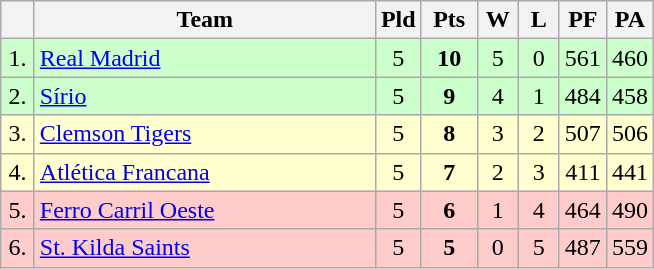<table class=wikitable style="text-align:center">
<tr>
<th width=15></th>
<th width=220>Team</th>
<th width=20>Pld</th>
<th width=30>Pts</th>
<th width=20>W</th>
<th width=20>L</th>
<th width=20>PF</th>
<th width=20>PA</th>
</tr>
<tr style="background: #ccffcc;">
<td>1.</td>
<td align=left> <a href='#'>Real Madrid</a></td>
<td>5</td>
<td><strong>10</strong></td>
<td>5</td>
<td>0</td>
<td>561</td>
<td>460</td>
</tr>
<tr style="background: #ccffcc;">
<td>2.</td>
<td align=left> <a href='#'>Sírio</a></td>
<td>5</td>
<td><strong>9</strong></td>
<td>4</td>
<td>1</td>
<td>484</td>
<td>458</td>
</tr>
<tr style="background: #ffffd0;">
<td>3.</td>
<td align=left> <a href='#'>Clemson Tigers</a></td>
<td>5</td>
<td><strong>8</strong></td>
<td>3</td>
<td>2</td>
<td>507</td>
<td>506</td>
</tr>
<tr style="background:#ffffd0;">
<td>4.</td>
<td align=left> <a href='#'>Atlética Francana</a></td>
<td>5</td>
<td><strong>7</strong></td>
<td>2</td>
<td>3</td>
<td>411</td>
<td>441</td>
</tr>
<tr style="background:#ffcccc;">
<td>5.</td>
<td align=left> <a href='#'>Ferro Carril Oeste</a></td>
<td>5</td>
<td><strong>6</strong></td>
<td>1</td>
<td>4</td>
<td>464</td>
<td>490</td>
</tr>
<tr style="background:#ffcccc;">
<td>6.</td>
<td align=left> <a href='#'>St. Kilda Saints</a></td>
<td>5</td>
<td><strong>5</strong></td>
<td>0</td>
<td>5</td>
<td>487</td>
<td>559</td>
</tr>
</table>
